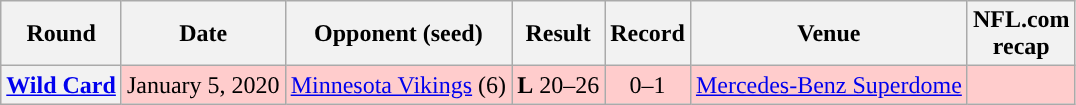<table class="wikitable" style="text-align:center">
<tr>
<th>Round</th>
<th>Date</th>
<th>Opponent (seed)</th>
<th>Result</th>
<th>Record</th>
<th>Venue</th>
<th>NFL.com<br>recap</th>
</tr>
<tr style="background:#fcc">
<th><a href='#'>Wild Card</a></th>
<td>January 5, 2020</td>
<td><a href='#'>Minnesota Vikings</a> (6)</td>
<td><strong>L</strong> 20–26 </td>
<td>0–1</td>
<td><a href='#'>Mercedes-Benz Superdome</a></td>
<td></td>
</tr>
</table>
